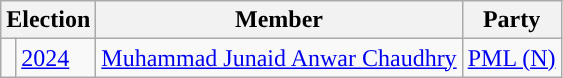<table class="wikitable">
<tr>
<th colspan="2">Election</th>
<th>Member</th>
<th>Party</th>
</tr>
<tr>
<td style="background-color: "></td>
<td><a href='#'>2024</a></td>
<td><a href='#'>Muhammad Junaid Anwar Chaudhry</a></td>
<td><a href='#'>PML (N)</a></td>
</tr>
</table>
